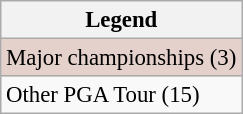<table class="wikitable" style="font-size:95%;">
<tr>
<th>Legend</th>
</tr>
<tr style="background:#e5d1cb;">
<td>Major championships (3)</td>
</tr>
<tr>
<td>Other PGA Tour (15)</td>
</tr>
</table>
